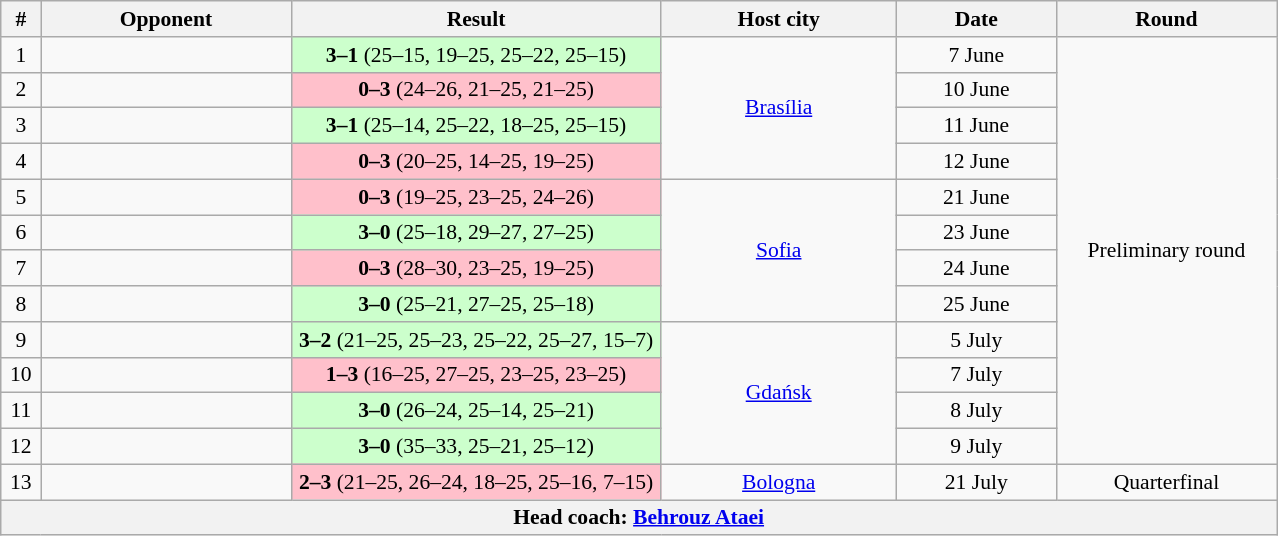<table class="wikitable" style="text-align: center;font-size:90%;">
<tr>
<th width=20>#</th>
<th width=160>Opponent</th>
<th width=240>Result</th>
<th width=150>Host city</th>
<th width=100>Date</th>
<th width=140>Round</th>
</tr>
<tr>
<td>1</td>
<td align=left></td>
<td bgcolor=ccffcc><strong>3–1</strong> (25–15, 19–25, 25–22, 25–15)</td>
<td rowspan=4> <a href='#'>Brasília</a></td>
<td>7 June</td>
<td rowspan=12>Preliminary round</td>
</tr>
<tr>
<td>2</td>
<td align=left></td>
<td bgcolor=pink><strong>0–3</strong> (24–26, 21–25, 21–25)</td>
<td>10 June</td>
</tr>
<tr>
<td>3</td>
<td align=left></td>
<td bgcolor=ccffcc><strong>3–1</strong> (25–14, 25–22, 18–25, 25–15)</td>
<td>11 June</td>
</tr>
<tr>
<td>4</td>
<td align=left></td>
<td bgcolor=pink><strong>0–3</strong> (20–25, 14–25, 19–25)</td>
<td>12 June</td>
</tr>
<tr>
<td>5</td>
<td align=left></td>
<td bgcolor=pink><strong>0–3</strong> (19–25, 23–25, 24–26)</td>
<td rowspan=4> <a href='#'>Sofia</a></td>
<td>21 June</td>
</tr>
<tr>
<td>6</td>
<td align=left></td>
<td bgcolor=ccffcc><strong>3–0</strong> (25–18, 29–27, 27–25)</td>
<td>23 June</td>
</tr>
<tr>
<td>7</td>
<td align=left></td>
<td bgcolor=pink><strong>0–3</strong> (28–30, 23–25, 19–25)</td>
<td>24 June</td>
</tr>
<tr>
<td>8</td>
<td align=left></td>
<td bgcolor=ccffcc><strong>3–0</strong> (25–21, 27–25, 25–18)</td>
<td>25 June</td>
</tr>
<tr>
<td>9</td>
<td align=left></td>
<td bgcolor=ccffcc><strong>3–2</strong> (21–25, 25–23, 25–22, 25–27, 15–7)</td>
<td rowspan=4> <a href='#'>Gdańsk</a></td>
<td>5 July</td>
</tr>
<tr>
<td>10</td>
<td align=left></td>
<td bgcolor=pink><strong>1–3</strong> (16–25, 27–25, 23–25, 23–25)</td>
<td>7 July</td>
</tr>
<tr>
<td>11</td>
<td align=left></td>
<td bgcolor=ccffcc><strong>3–0</strong> (26–24, 25–14, 25–21)</td>
<td>8 July</td>
</tr>
<tr>
<td>12</td>
<td align=left></td>
<td bgcolor=ccffcc><strong>3–0</strong> (35–33, 25–21, 25–12)</td>
<td>9 July</td>
</tr>
<tr>
<td>13</td>
<td align=left></td>
<td bgcolor=pink><strong>2–3</strong> (21–25, 26–24, 18–25, 25–16, 7–15)</td>
<td> <a href='#'>Bologna</a></td>
<td>21 July</td>
<td>Quarterfinal</td>
</tr>
<tr>
<th colspan=6>Head coach:  <a href='#'>Behrouz Ataei</a></th>
</tr>
</table>
